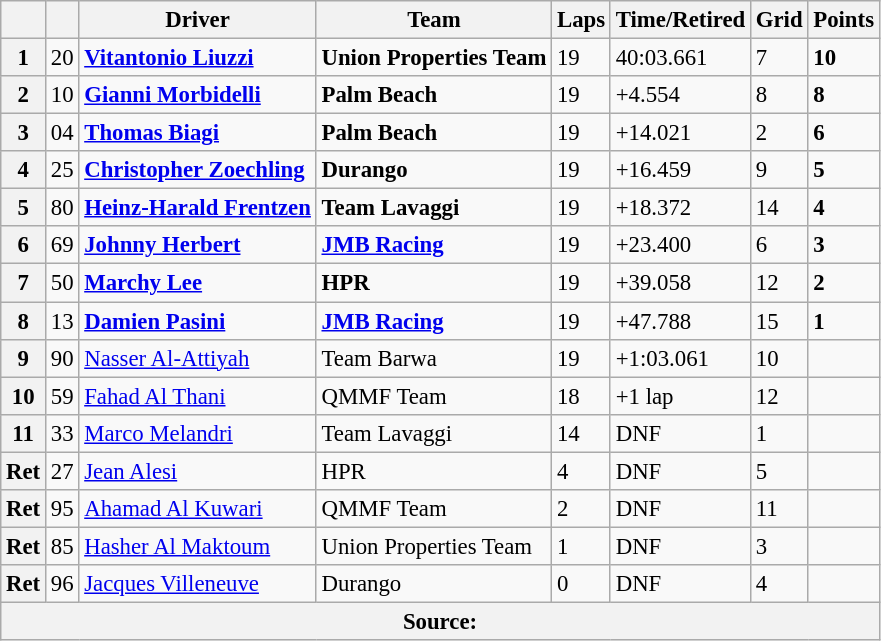<table class="wikitable" style="font-size: 95%">
<tr>
<th></th>
<th></th>
<th>Driver</th>
<th>Team</th>
<th>Laps</th>
<th>Time/Retired</th>
<th>Grid</th>
<th>Points</th>
</tr>
<tr>
<th>1</th>
<td>20</td>
<td> <strong><a href='#'>Vitantonio Liuzzi</a></strong></td>
<td><strong>Union Properties Team</strong></td>
<td>19</td>
<td>40:03.661</td>
<td>7</td>
<td><strong>10</strong></td>
</tr>
<tr>
<th>2</th>
<td>10</td>
<td> <strong><a href='#'>Gianni Morbidelli</a></strong></td>
<td><strong>Palm Beach</strong></td>
<td>19</td>
<td>+4.554</td>
<td>8</td>
<td><strong>8</strong></td>
</tr>
<tr>
<th>3</th>
<td>04</td>
<td> <strong><a href='#'>Thomas Biagi</a></strong></td>
<td><strong>Palm Beach</strong></td>
<td>19</td>
<td>+14.021</td>
<td>2</td>
<td><strong>6</strong></td>
</tr>
<tr>
<th>4</th>
<td>25</td>
<td> <strong><a href='#'>Christopher Zoechling</a></strong></td>
<td><strong>Durango</strong></td>
<td>19</td>
<td>+16.459</td>
<td>9</td>
<td><strong>5</strong></td>
</tr>
<tr>
<th>5</th>
<td>80</td>
<td> <strong><a href='#'>Heinz-Harald Frentzen</a></strong></td>
<td><strong>Team Lavaggi</strong></td>
<td>19</td>
<td>+18.372</td>
<td>14</td>
<td><strong>4</strong></td>
</tr>
<tr>
<th>6</th>
<td>69</td>
<td> <strong><a href='#'>Johnny Herbert</a></strong></td>
<td><strong><a href='#'>JMB Racing</a></strong></td>
<td>19</td>
<td>+23.400</td>
<td>6</td>
<td><strong>3</strong></td>
</tr>
<tr>
<th>7</th>
<td>50</td>
<td> <strong><a href='#'>Marchy Lee</a></strong></td>
<td><strong>HPR</strong></td>
<td>19</td>
<td>+39.058</td>
<td>12</td>
<td><strong>2</strong></td>
</tr>
<tr>
<th>8</th>
<td>13</td>
<td> <strong><a href='#'>Damien Pasini</a></strong></td>
<td><strong><a href='#'>JMB Racing</a></strong></td>
<td>19</td>
<td>+47.788</td>
<td>15</td>
<td><strong>1</strong></td>
</tr>
<tr>
<th>9</th>
<td>90</td>
<td> <a href='#'>Nasser Al-Attiyah</a></td>
<td>Team Barwa</td>
<td>19</td>
<td>+1:03.061</td>
<td>10</td>
<td></td>
</tr>
<tr>
<th>10</th>
<td>59</td>
<td> <a href='#'>Fahad Al Thani</a></td>
<td>QMMF Team</td>
<td>18</td>
<td>+1 lap</td>
<td>12</td>
<td></td>
</tr>
<tr>
<th>11</th>
<td>33</td>
<td> <a href='#'>Marco Melandri</a></td>
<td>Team Lavaggi</td>
<td>14</td>
<td>DNF</td>
<td>1</td>
<td></td>
</tr>
<tr>
<th>Ret</th>
<td>27</td>
<td> <a href='#'>Jean Alesi</a></td>
<td>HPR</td>
<td>4</td>
<td>DNF</td>
<td>5</td>
<td></td>
</tr>
<tr>
<th>Ret</th>
<td>95</td>
<td> <a href='#'>Ahamad Al Kuwari</a></td>
<td>QMMF Team</td>
<td>2</td>
<td>DNF</td>
<td>11</td>
<td></td>
</tr>
<tr>
<th>Ret</th>
<td>85</td>
<td> <a href='#'>Hasher Al Maktoum</a></td>
<td>Union Properties Team</td>
<td>1</td>
<td>DNF</td>
<td>3</td>
<td></td>
</tr>
<tr>
<th>Ret</th>
<td>96</td>
<td> <a href='#'>Jacques Villeneuve</a></td>
<td>Durango</td>
<td>0</td>
<td>DNF</td>
<td>4</td>
<td></td>
</tr>
<tr>
<th colspan="8">Source:</th>
</tr>
</table>
